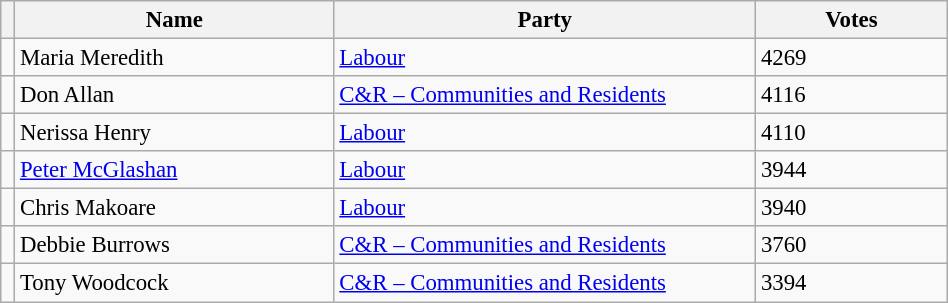<table width="50%" class="wikitable" style="font-size: 95%; width=20%;">
<tr>
<th width=1%></th>
<th width=25%>Name</th>
<th width=33%>Party</th>
<th width=15%>Votes</th>
</tr>
<tr>
<td bgcolor=></td>
<td>Maria Meredith</td>
<td><a href='#'>Labour</a></td>
<td>4269</td>
</tr>
<tr>
<td bgcolor=></td>
<td>Don Allan</td>
<td><a href='#'>C&R – Communities and Residents</a></td>
<td>4116</td>
</tr>
<tr>
<td bgcolor=></td>
<td>Nerissa Henry</td>
<td><a href='#'>Labour</a></td>
<td>4110</td>
</tr>
<tr>
<td bgcolor=></td>
<td><a href='#'>Peter McGlashan</a></td>
<td><a href='#'>Labour</a></td>
<td>3944</td>
</tr>
<tr>
<td bgcolor=></td>
<td>Chris Makoare</td>
<td><a href='#'>Labour</a></td>
<td>3940</td>
</tr>
<tr>
<td bgcolor=></td>
<td>Debbie Burrows</td>
<td><a href='#'>C&R – Communities and Residents</a></td>
<td>3760</td>
</tr>
<tr>
<td bgcolor=></td>
<td>Tony Woodcock</td>
<td><a href='#'>C&R – Communities and Residents</a></td>
<td>3394</td>
</tr>
</table>
